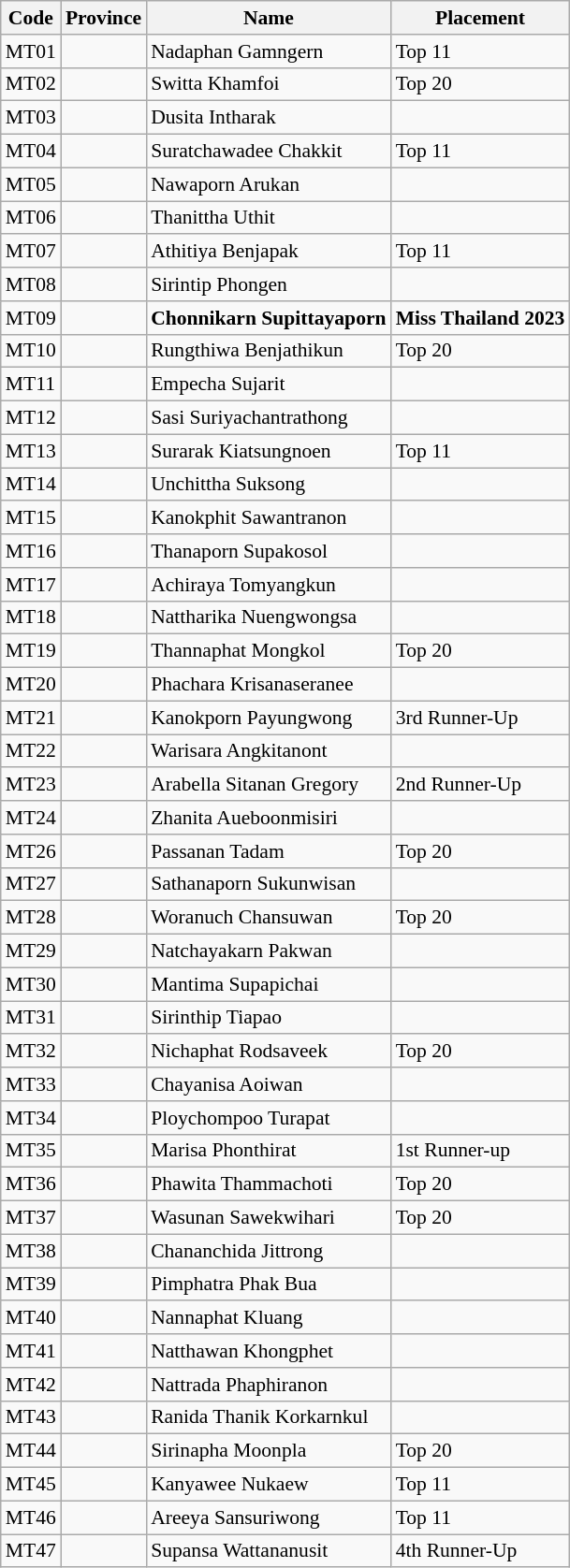<table class="wikitable sortable" style="font-size: 90%;">
<tr>
<th>Code</th>
<th>Province</th>
<th>Name</th>
<th>Placement</th>
</tr>
<tr>
<td>MT01</td>
<td><strong></strong></td>
<td>Nadaphan Gamngern</td>
<td>Top 11</td>
</tr>
<tr>
<td>MT02</td>
<td><strong></strong></td>
<td>Switta Khamfoi</td>
<td>Top 20</td>
</tr>
<tr>
<td>MT03</td>
<td><strong></strong></td>
<td>Dusita Intharak</td>
<td></td>
</tr>
<tr>
<td>MT04</td>
<td><strong></strong></td>
<td>Suratchawadee Chakkit</td>
<td>Top 11</td>
</tr>
<tr>
<td>MT05</td>
<td><strong></strong></td>
<td>Nawaporn Arukan</td>
<td></td>
</tr>
<tr>
<td>MT06</td>
<td><strong></strong></td>
<td>Thanittha Uthit</td>
<td></td>
</tr>
<tr>
<td>MT07</td>
<td><strong></strong></td>
<td>Athitiya Benjapak</td>
<td>Top 11</td>
</tr>
<tr>
<td>MT08</td>
<td><strong></strong></td>
<td>Sirintip Phongen</td>
<td></td>
</tr>
<tr>
<td>MT09</td>
<td><strong></strong></td>
<td><strong>Chonnikarn Supittayaporn</strong></td>
<td><strong>Miss Thailand 2023</strong></td>
</tr>
<tr>
<td>MT10</td>
<td><strong></strong></td>
<td>Rungthiwa Benjathikun</td>
<td>Top 20</td>
</tr>
<tr>
<td>MT11</td>
<td><strong></strong></td>
<td>Empecha Sujarit</td>
<td></td>
</tr>
<tr>
<td>MT12</td>
<td><strong></strong></td>
<td>Sasi Suriyachantrathong</td>
<td></td>
</tr>
<tr>
<td>MT13</td>
<td><strong></strong></td>
<td>Surarak Kiatsungnoen</td>
<td>Top 11</td>
</tr>
<tr>
<td>MT14</td>
<td><strong></strong></td>
<td>Unchittha Suksong</td>
<td></td>
</tr>
<tr>
<td>MT15</td>
<td><strong></strong></td>
<td>Kanokphit Sawantranon</td>
<td></td>
</tr>
<tr>
<td>MT16</td>
<td><strong></strong></td>
<td>Thanaporn Supakosol</td>
<td></td>
</tr>
<tr>
<td>MT17</td>
<td><strong></strong></td>
<td>Achiraya Tomyangkun</td>
<td></td>
</tr>
<tr>
<td>MT18</td>
<td><strong></strong></td>
<td>Nattharika Nuengwongsa</td>
<td></td>
</tr>
<tr>
<td>MT19</td>
<td><strong></strong></td>
<td>Thannaphat Mongkol</td>
<td>Top 20</td>
</tr>
<tr>
<td>MT20</td>
<td><strong></strong></td>
<td>Phachara Krisanaseranee</td>
<td></td>
</tr>
<tr>
<td>MT21</td>
<td><strong></strong></td>
<td>Kanokporn Payungwong</td>
<td>3rd Runner-Up</td>
</tr>
<tr>
<td>MT22</td>
<td><strong></strong></td>
<td>Warisara Angkitanont</td>
<td></td>
</tr>
<tr>
<td>MT23</td>
<td><strong></strong></td>
<td>Arabella Sitanan Gregory</td>
<td>2nd Runner-Up</td>
</tr>
<tr>
<td>MT24</td>
<td><strong></strong></td>
<td>Zhanita Aueboonmisiri</td>
<td></td>
</tr>
<tr>
<td>MT26</td>
<td><strong></strong></td>
<td>Passanan Tadam</td>
<td>Top 20</td>
</tr>
<tr>
<td>MT27</td>
<td><strong></strong></td>
<td>Sathanaporn Sukunwisan</td>
<td></td>
</tr>
<tr>
<td>MT28</td>
<td><strong></strong></td>
<td>Woranuch Chansuwan</td>
<td>Top 20</td>
</tr>
<tr>
<td>MT29</td>
<td><strong></strong></td>
<td>Natchayakarn Pakwan</td>
<td></td>
</tr>
<tr>
<td>MT30</td>
<td><strong></strong></td>
<td>Mantima Supapichai</td>
<td></td>
</tr>
<tr>
<td>MT31</td>
<td><strong></strong></td>
<td>Sirinthip Tiapao</td>
<td></td>
</tr>
<tr>
<td>MT32</td>
<td><strong></strong></td>
<td>Nichaphat Rodsaveek</td>
<td>Top 20</td>
</tr>
<tr>
<td>MT33</td>
<td><strong></strong></td>
<td>Chayanisa Aoiwan</td>
<td></td>
</tr>
<tr>
<td>MT34</td>
<td><strong></strong></td>
<td>Ploychompoo Turapat</td>
<td></td>
</tr>
<tr>
<td>MT35</td>
<td><strong></strong></td>
<td>Marisa Phonthirat</td>
<td>1st Runner-up</td>
</tr>
<tr>
<td>MT36</td>
<td><strong></strong></td>
<td>Phawita Thammachoti</td>
<td>Top 20</td>
</tr>
<tr>
<td>MT37</td>
<td><strong></strong></td>
<td>Wasunan Sawekwihari</td>
<td>Top 20</td>
</tr>
<tr>
<td>MT38</td>
<td><strong></strong></td>
<td>Chananchida Jittrong</td>
<td></td>
</tr>
<tr>
<td>MT39</td>
<td><strong></strong></td>
<td>Pimphatra Phak Bua</td>
<td></td>
</tr>
<tr>
<td>MT40</td>
<td><strong></strong></td>
<td>Nannaphat Kluang</td>
<td></td>
</tr>
<tr>
<td>MT41</td>
<td><strong></strong></td>
<td>Natthawan Khongphet</td>
<td></td>
</tr>
<tr>
<td>MT42</td>
<td><strong></strong></td>
<td>Nattrada Phaphiranon</td>
<td></td>
</tr>
<tr>
<td>MT43</td>
<td><strong></strong></td>
<td>Ranida Thanik Korkarnkul</td>
<td></td>
</tr>
<tr>
<td>MT44</td>
<td><strong></strong></td>
<td>Sirinapha Moonpla</td>
<td>Top 20</td>
</tr>
<tr>
<td>MT45</td>
<td><strong></strong></td>
<td>Kanyawee Nukaew</td>
<td>Top 11</td>
</tr>
<tr>
<td>MT46</td>
<td><strong></strong></td>
<td>Areeya Sansuriwong</td>
<td>Top 11</td>
</tr>
<tr>
<td>MT47</td>
<td><strong></strong></td>
<td>Supansa Wattananusit</td>
<td>4th Runner-Up</td>
</tr>
</table>
